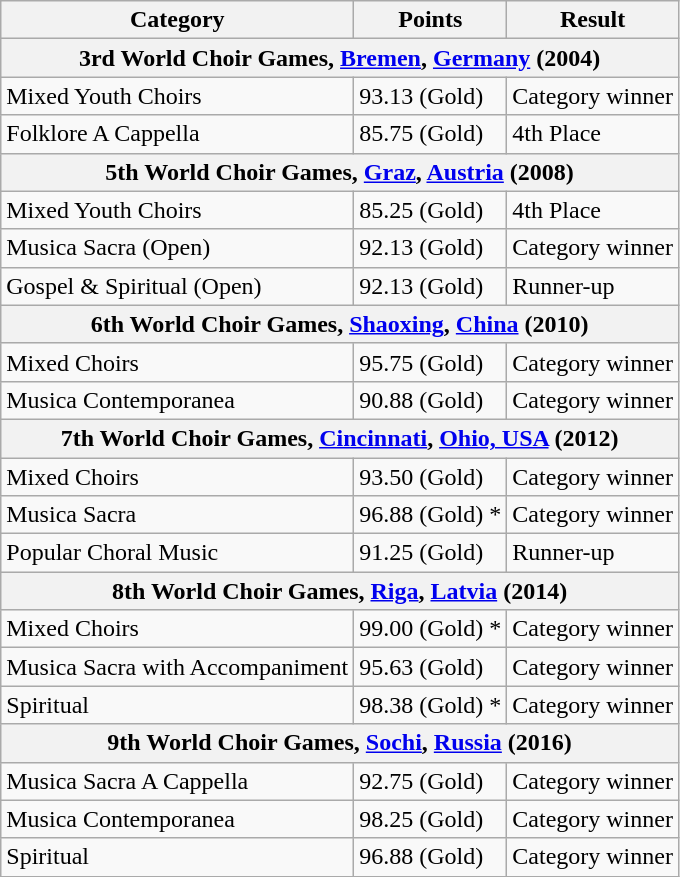<table class="wikitable">
<tr>
<th>Category</th>
<th>Points</th>
<th>Result</th>
</tr>
<tr>
<th colspan="3">3rd World Choir Games, <a href='#'>Bremen</a>, <a href='#'>Germany</a> (2004)</th>
</tr>
<tr>
<td>Mixed Youth Choirs</td>
<td>93.13 (Gold)</td>
<td>Category winner</td>
</tr>
<tr>
<td>Folklore A Cappella</td>
<td>85.75 (Gold)</td>
<td>4th Place</td>
</tr>
<tr>
<th colspan="3">5th World Choir Games, <a href='#'>Graz</a>, <a href='#'>Austria</a> (2008)</th>
</tr>
<tr>
<td>Mixed Youth Choirs</td>
<td>85.25 (Gold)</td>
<td>4th Place</td>
</tr>
<tr>
<td>Musica Sacra (Open)</td>
<td>92.13 (Gold)</td>
<td>Category winner</td>
</tr>
<tr>
<td>Gospel & Spiritual (Open)</td>
<td>92.13 (Gold)</td>
<td>Runner-up</td>
</tr>
<tr>
<th colspan="3">6th World Choir Games, <a href='#'>Shaoxing</a>, <a href='#'>China</a> (2010)</th>
</tr>
<tr>
<td>Mixed Choirs</td>
<td>95.75 (Gold)</td>
<td>Category winner</td>
</tr>
<tr>
<td>Musica Contemporanea</td>
<td>90.88 (Gold)</td>
<td>Category winner</td>
</tr>
<tr>
<th colspan="3">7th World Choir Games, <a href='#'>Cincinnati</a>, <a href='#'>Ohio, USA</a> (2012)</th>
</tr>
<tr>
<td>Mixed Choirs</td>
<td>93.50 (Gold)</td>
<td>Category winner</td>
</tr>
<tr>
<td>Musica Sacra</td>
<td>96.88 (Gold) *</td>
<td>Category winner</td>
</tr>
<tr>
<td>Popular Choral Music</td>
<td>91.25 (Gold)</td>
<td>Runner-up</td>
</tr>
<tr>
<th colspan="3">8th World Choir Games, <a href='#'>Riga</a>, <a href='#'>Latvia</a> (2014)</th>
</tr>
<tr>
<td>Mixed Choirs</td>
<td>99.00 (Gold) *</td>
<td>Category winner</td>
</tr>
<tr>
<td>Musica Sacra with Accompaniment</td>
<td>95.63 (Gold)</td>
<td>Category winner</td>
</tr>
<tr>
<td>Spiritual</td>
<td>98.38 (Gold) *</td>
<td>Category winner</td>
</tr>
<tr>
<th colspan="3">9th World Choir Games, <a href='#'>Sochi</a>, <a href='#'>Russia</a> (2016)</th>
</tr>
<tr>
<td>Musica Sacra A Cappella</td>
<td>92.75 (Gold)</td>
<td>Category winner</td>
</tr>
<tr>
<td>Musica Contemporanea</td>
<td>98.25 (Gold)</td>
<td>Category winner</td>
</tr>
<tr>
<td>Spiritual</td>
<td>96.88 (Gold)</td>
<td>Category winner</td>
</tr>
</table>
